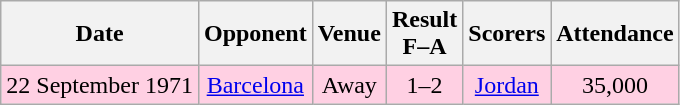<table class="wikitable" style="text-align:center;">
<tr>
<th>Date</th>
<th>Opponent</th>
<th>Venue</th>
<th>Result<br>F–A</th>
<th class=unsortable>Scorers</th>
<th>Attendance</th>
</tr>
<tr bgcolor="#ffd0e3">
<td>22 September 1971</td>
<td><a href='#'>Barcelona</a></td>
<td>Away</td>
<td>1–2</td>
<td><a href='#'>Jordan</a></td>
<td>35,000</td>
</tr>
</table>
